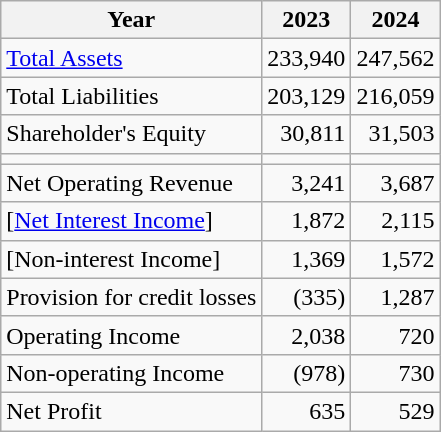<table class="wikitable" border="3">
<tr>
<th>Year</th>
<th>2023</th>
<th>2024</th>
</tr>
<tr ---->
<td><a href='#'>Total Assets</a></td>
<td align=right>233,940</td>
<td align=right>247,562</td>
</tr>
<tr>
<td>Total Liabilities</td>
<td align=right>203,129</td>
<td align=right>216,059</td>
</tr>
<tr>
<td>Shareholder's Equity</td>
<td align=right>30,811</td>
<td align=right>31,503</td>
</tr>
<tr>
<td></td>
<td></td>
<td></td>
</tr>
<tr ---->
<td>Net Operating Revenue</td>
<td align=right>3,241</td>
<td align=right>3,687</td>
</tr>
<tr>
<td>[<a href='#'>Net Interest Income</a>]</td>
<td align=right>1,872</td>
<td align=right>2,115</td>
</tr>
<tr>
<td>[Non-interest Income]</td>
<td align=right>1,369</td>
<td align=right>1,572</td>
</tr>
<tr>
<td>Provision for credit losses</td>
<td align=right>(335)</td>
<td align=right>1,287</td>
</tr>
<tr ---->
<td>Operating Income</td>
<td align=right>2,038</td>
<td align=right>720</td>
</tr>
<tr>
<td>Non-operating Income</td>
<td align=right>(978)</td>
<td align=right>730</td>
</tr>
<tr>
<td>Net Profit</td>
<td align=right>635</td>
<td align=right>529</td>
</tr>
</table>
